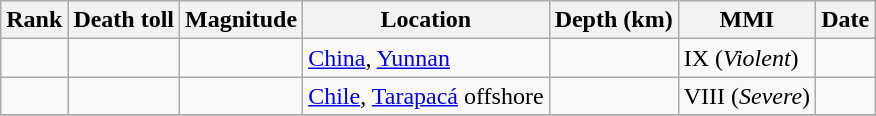<table class="sortable wikitable" style="font-size:100%;">
<tr>
<th>Rank</th>
<th>Death toll</th>
<th>Magnitude</th>
<th>Location</th>
<th>Depth (km)</th>
<th>MMI</th>
<th>Date</th>
</tr>
<tr>
<td></td>
<td></td>
<td></td>
<td> <a href='#'>China</a>, <a href='#'>Yunnan</a></td>
<td></td>
<td>IX (<em>Violent</em>)</td>
<td></td>
</tr>
<tr>
<td></td>
<td></td>
<td></td>
<td> <a href='#'>Chile</a>, <a href='#'>Tarapacá</a> offshore</td>
<td></td>
<td>VIII (<em>Severe</em>)</td>
<td></td>
</tr>
<tr>
</tr>
</table>
